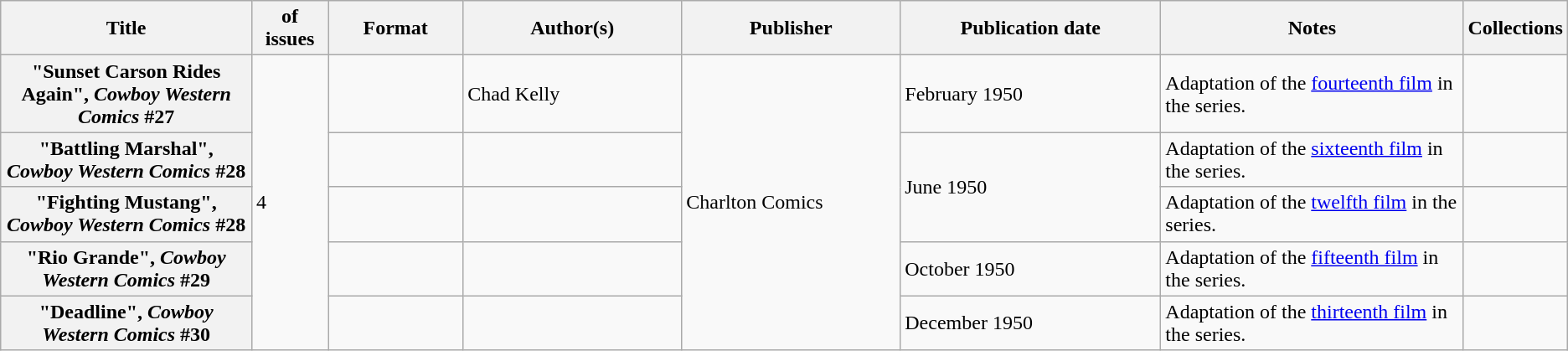<table class="wikitable">
<tr>
<th>Title</th>
<th style="width:40pt"> of issues</th>
<th style="width:75pt">Format</th>
<th style="width:125pt">Author(s)</th>
<th style="width:125pt">Publisher</th>
<th style="width:150pt">Publication date</th>
<th style="width:175pt">Notes</th>
<th>Collections</th>
</tr>
<tr>
<th>"Sunset Carson Rides Again", <em>Cowboy Western Comics</em> #27</th>
<td rowspan="5">4</td>
<td></td>
<td>Chad Kelly</td>
<td rowspan="5">Charlton Comics</td>
<td>February 1950</td>
<td>Adaptation of the <a href='#'>fourteenth film</a> in the series.</td>
<td></td>
</tr>
<tr>
<th>"Battling Marshal", <em>Cowboy Western Comics</em> #28</th>
<td></td>
<td></td>
<td rowspan="2">June 1950</td>
<td>Adaptation of the <a href='#'>sixteenth film</a> in the series.</td>
<td></td>
</tr>
<tr>
<th>"Fighting Mustang", <em>Cowboy Western Comics</em> #28</th>
<td></td>
<td></td>
<td>Adaptation of the <a href='#'>twelfth film</a> in the series.</td>
<td></td>
</tr>
<tr>
<th>"Rio Grande", <em>Cowboy Western Comics</em> #29</th>
<td></td>
<td></td>
<td>October 1950</td>
<td>Adaptation of the <a href='#'>fifteenth film</a> in the series.</td>
<td></td>
</tr>
<tr>
<th>"Deadline", <em>Cowboy Western Comics</em> #30</th>
<td></td>
<td></td>
<td>December 1950</td>
<td>Adaptation of the <a href='#'>thirteenth film</a> in the series.</td>
<td></td>
</tr>
</table>
